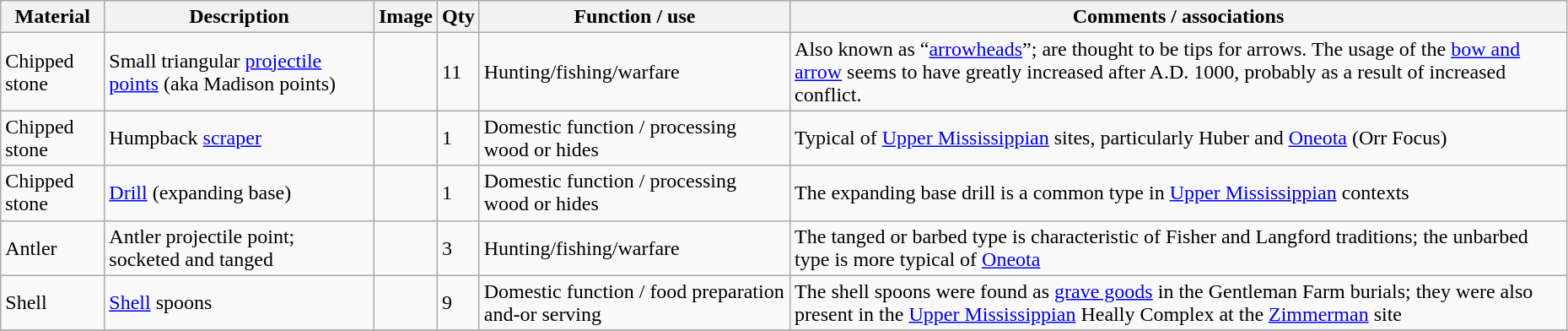<table class="wikitable sortable" style="width:98%">
<tr>
<th>Material</th>
<th>Description</th>
<th>Image</th>
<th>Qty</th>
<th>Function / use</th>
<th>Comments / associations</th>
</tr>
<tr>
<td>Chipped stone</td>
<td>Small triangular <a href='#'>projectile points</a> (aka Madison points)</td>
<td></td>
<td>11</td>
<td>Hunting/fishing/warfare</td>
<td>Also known as “<a href='#'>arrowheads</a>”; are thought to be tips for arrows.  The usage of the <a href='#'>bow and arrow</a> seems to have greatly increased after A.D. 1000, probably as a result of increased conflict.</td>
</tr>
<tr>
<td>Chipped stone</td>
<td>Humpback <a href='#'>scraper</a></td>
<td></td>
<td>1</td>
<td>Domestic function / processing wood or hides</td>
<td>Typical of <a href='#'>Upper Mississippian</a> sites, particularly Huber and <a href='#'>Oneota</a> (Orr Focus)</td>
</tr>
<tr>
<td>Chipped stone</td>
<td><a href='#'>Drill</a> (expanding base)</td>
<td></td>
<td>1</td>
<td>Domestic function / processing wood or hides</td>
<td>The expanding base drill is a common type in <a href='#'>Upper Mississippian</a> contexts</td>
</tr>
<tr>
<td>Antler</td>
<td>Antler projectile point; socketed and tanged</td>
<td></td>
<td>3</td>
<td>Hunting/fishing/warfare</td>
<td>The tanged or barbed type is characteristic of Fisher and Langford traditions; the unbarbed type is more typical of <a href='#'>Oneota</a></td>
</tr>
<tr>
<td>Shell</td>
<td><a href='#'>Shell</a> spoons</td>
<td></td>
<td>9</td>
<td>Domestic function / food preparation and-or serving</td>
<td>The shell spoons were found as <a href='#'>grave goods</a> in the Gentleman Farm burials; they were also present in the <a href='#'>Upper Mississippian</a> Heally Complex at the <a href='#'>Zimmerman</a> site</td>
</tr>
<tr>
</tr>
</table>
